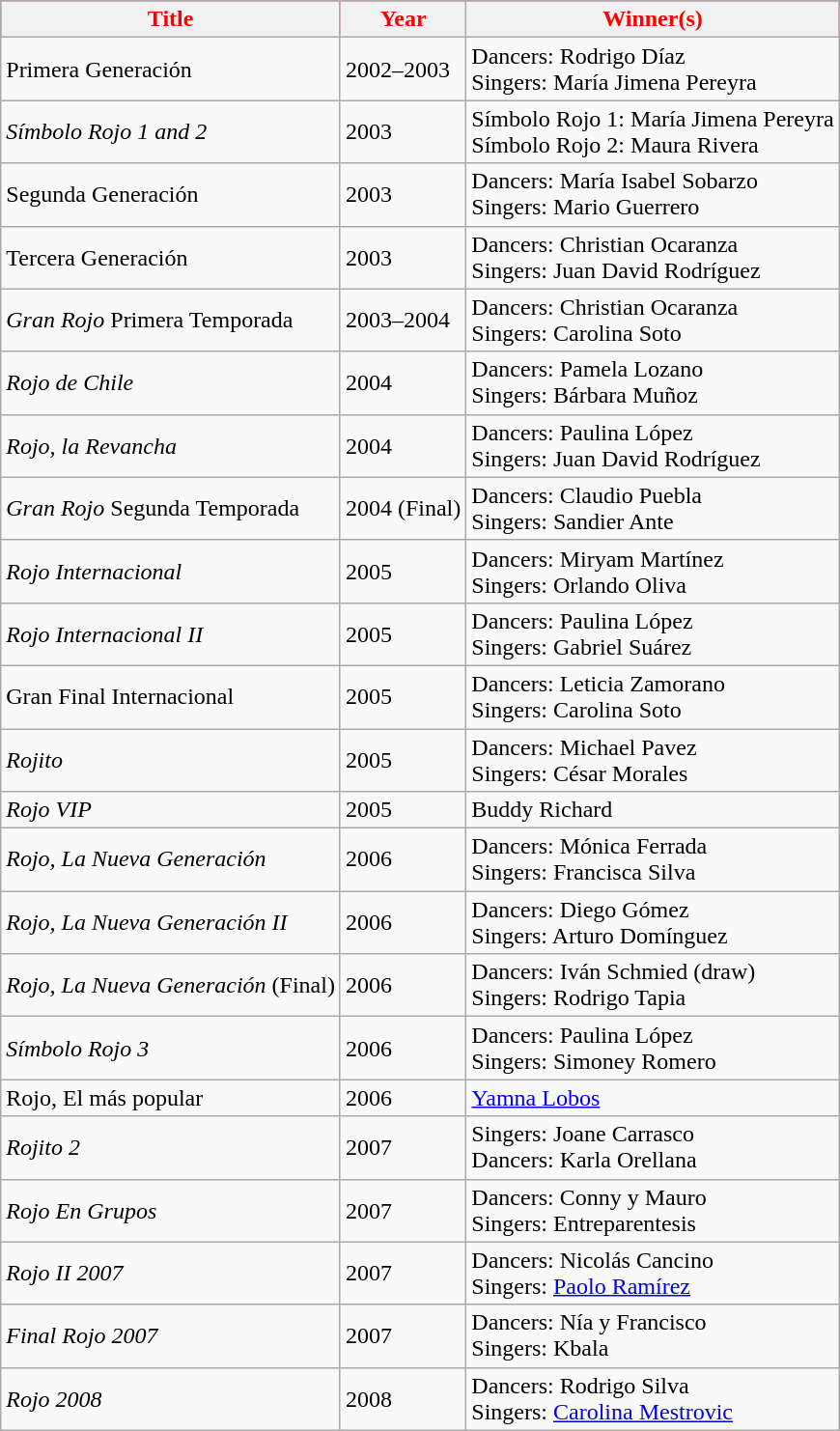<table class="wikitable">
<tr style="background:#FF0000; color:red">
<th>Title</th>
<th>Year</th>
<th>Winner(s)</th>
</tr>
<tr>
<td>Primera Generación</td>
<td>2002–2003</td>
<td>Dancers:  Rodrigo Díaz<br>Singers:  María Jimena Pereyra</td>
</tr>
<tr>
<td><em>Símbolo Rojo 1 and 2</em></td>
<td>2003</td>
<td>Símbolo Rojo 1:  María Jimena Pereyra<br>Símbolo Rojo 2:  Maura Rivera</td>
</tr>
<tr>
<td>Segunda Generación</td>
<td>2003</td>
<td>Dancers:  María Isabel Sobarzo<br>Singers:  Mario Guerrero</td>
</tr>
<tr>
<td>Tercera Generación</td>
<td>2003</td>
<td>Dancers:  Christian Ocaranza<br>Singers:  Juan David Rodríguez</td>
</tr>
<tr>
<td><em>Gran Rojo</em> Primera Temporada</td>
<td>2003–2004</td>
<td>Dancers:  Christian Ocaranza<br>Singers:  Carolina Soto</td>
</tr>
<tr>
<td><em>Rojo de Chile</em></td>
<td>2004</td>
<td>Dancers:  Pamela Lozano<br>Singers:  Bárbara Muñoz</td>
</tr>
<tr>
<td><em>Rojo, la Revancha</em></td>
<td>2004</td>
<td>Dancers:  Paulina López<br>Singers:  Juan David Rodríguez</td>
</tr>
<tr>
<td><em>Gran Rojo</em> Segunda Temporada</td>
<td>2004 (Final)</td>
<td>Dancers:  Claudio Puebla<br>Singers:  Sandier Ante</td>
</tr>
<tr>
<td><em>Rojo Internacional</em></td>
<td>2005</td>
<td>Dancers:  Miryam Martínez<br>Singers:  Orlando Oliva</td>
</tr>
<tr>
<td><em>Rojo Internacional II</em></td>
<td>2005</td>
<td>Dancers:  Paulina López<br>Singers:   Gabriel Suárez</td>
</tr>
<tr>
<td>Gran Final Internacional</td>
<td>2005</td>
<td>Dancers:    Leticia Zamorano<br>Singers:    Carolina Soto</td>
</tr>
<tr>
<td><em>Rojito</em></td>
<td>2005</td>
<td>Dancers:   Michael Pavez<br>Singers:   César Morales</td>
</tr>
<tr>
<td><em>Rojo VIP</em></td>
<td>2005</td>
<td> Buddy Richard</td>
</tr>
<tr>
<td><em>Rojo, La Nueva Generación</em></td>
<td>2006</td>
<td>Dancers:   Mónica Ferrada<br>Singers:   Francisca Silva</td>
</tr>
<tr>
<td><em>Rojo, La Nueva Generación II</em></td>
<td>2006</td>
<td>Dancers:   Diego Gómez<br>Singers:   Arturo Domínguez</td>
</tr>
<tr>
<td><em>Rojo, La Nueva Generación</em> (Final)</td>
<td>2006</td>
<td>Dancers:   Iván Schmied (draw)<br>Singers:   Rodrigo Tapia</td>
</tr>
<tr>
<td><em>Símbolo Rojo 3</em></td>
<td>2006</td>
<td>Dancers:   Paulina López<br>Singers:  Simoney Romero</td>
</tr>
<tr>
<td>Rojo, El más popular</td>
<td>2006</td>
<td> <a href='#'>Yamna Lobos</a></td>
</tr>
<tr>
<td><em>Rojito 2</em></td>
<td>2007</td>
<td>Singers:   Joane Carrasco<br>Dancers:   Karla Orellana</td>
</tr>
<tr>
<td><em>Rojo En Grupos</em></td>
<td>2007</td>
<td>Dancers:    Conny y Mauro<br>Singers:   Entreparentesis</td>
</tr>
<tr>
<td><em>Rojo II 2007</em></td>
<td>2007</td>
<td>Dancers:   Nicolás Cancino <br> Singers:  <a href='#'>Paolo Ramírez</a></td>
</tr>
<tr>
<td><em>Final Rojo 2007</em></td>
<td>2007</td>
<td>Dancers:   Nía y Francisco <br> Singers:    Kbala</td>
</tr>
<tr>
<td><em>Rojo 2008</em></td>
<td>2008</td>
<td>Dancers:   Rodrigo Silva <br>Singers:     <a href='#'>Carolina Mestrovic</a></td>
</tr>
</table>
